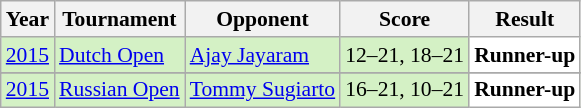<table class="sortable wikitable" style="font-size: 90%;">
<tr>
<th>Year</th>
<th>Tournament</th>
<th>Opponent</th>
<th>Score</th>
<th>Result</th>
</tr>
<tr style="background:#D4F1C5">
<td align="center"><a href='#'>2015</a></td>
<td align="left"><a href='#'>Dutch Open</a></td>
<td align="left"> <a href='#'>Ajay Jayaram</a></td>
<td align="left">12–21, 18–21</td>
<td style="text-align:left; background:white"> <strong>Runner-up</strong></td>
</tr>
<tr>
</tr>
<tr style="background:#D4F1C5">
<td align="center"><a href='#'>2015</a></td>
<td align="left"><a href='#'>Russian Open</a></td>
<td align="left"> <a href='#'>Tommy Sugiarto</a></td>
<td align="left">16–21, 10–21</td>
<td style="text-align:left; background:white"> <strong>Runner-up</strong></td>
</tr>
</table>
